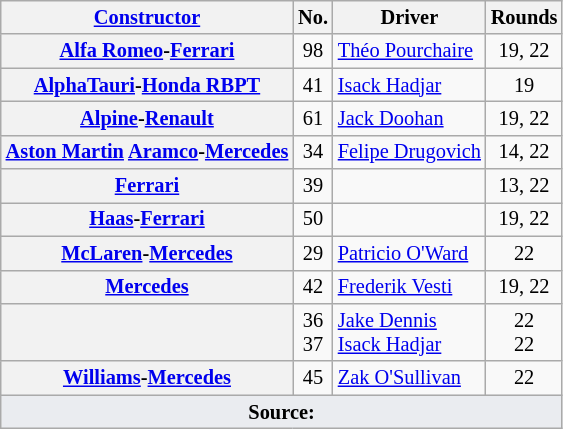<table class="wikitable" style="font-size:85%">
<tr>
<th scope="col"><a href='#'>Constructor</a></th>
<th scope="col">No.</th>
<th scope="col">Driver</th>
<th>Rounds</th>
</tr>
<tr>
<th nowrap><a href='#'>Alfa Romeo</a>-<a href='#'>Ferrari</a></th>
<td style="text-align:center" nowrap>98</td>
<td><a href='#'>Théo Pourchaire</a></td>
<td style="text-align:center" nowrap>19, 22</td>
</tr>
<tr>
<th nowrap><a href='#'>AlphaTauri</a>-<a href='#'>Honda RBPT</a></th>
<td style="text-align:center" nowrap>41</td>
<td><a href='#'>Isack Hadjar</a></td>
<td style="text-align:center" nowrap>19</td>
</tr>
<tr>
<th><a href='#'>Alpine</a>-<a href='#'>Renault</a></th>
<td style="text-align:center" nowrap>61</td>
<td><a href='#'>Jack Doohan</a></td>
<td style="text-align:center" nowrap>19, 22</td>
</tr>
<tr>
<th nowrap><a href='#'>Aston Martin</a> <a href='#'>Aramco</a>-<a href='#'>Mercedes</a></th>
<td style="text-align:center" nowrap>34</td>
<td><a href='#'>Felipe Drugovich</a></td>
<td style="text-align:center" nowrap>14, 22</td>
</tr>
<tr>
<th><a href='#'>Ferrari</a></th>
<td style="text-align:center" nowrap>39</td>
<td></td>
<td style="text-align:center" nowrap>13, 22</td>
</tr>
<tr>
<th><a href='#'>Haas</a>-<a href='#'>Ferrari</a></th>
<td style="text-align:center" nowrap>50</td>
<td></td>
<td style="text-align:center" nowrap>19, 22</td>
</tr>
<tr>
<th><a href='#'>McLaren</a>-<a href='#'>Mercedes</a></th>
<td style="text-align:center" nowrap>29</td>
<td><a href='#'>Patricio O'Ward</a></td>
<td style="text-align:center" nowrap>22</td>
</tr>
<tr>
<th scope="row" nowrap><a href='#'>Mercedes</a></th>
<td style="text-align:center" nowrap>42</td>
<td><a href='#'>Frederik Vesti</a></td>
<td style="text-align:center" nowrap>19, 22</td>
</tr>
<tr>
<th></th>
<td style="text-align:center" nowrap>36<br>37</td>
<td><a href='#'>Jake Dennis</a><br><a href='#'>Isack Hadjar</a></td>
<td style="text-align:center" nowrap>22<br>22</td>
</tr>
<tr>
<th><a href='#'>Williams</a>-<a href='#'>Mercedes</a></th>
<td style="text-align:center" nowrap>45</td>
<td><a href='#'>Zak O'Sullivan</a></td>
<td style="text-align:center" nowrap>22</td>
</tr>
<tr class="sortbottom">
<td colspan="4" style="background-color:#EAECF0;text-align:center"><strong>Source:</strong></td>
</tr>
</table>
